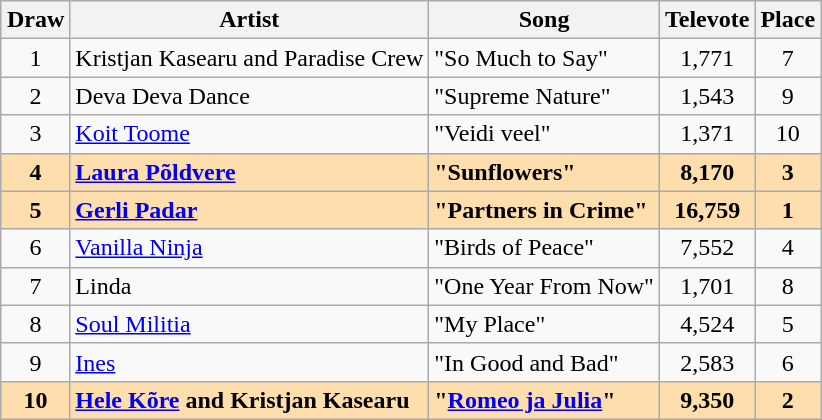<table class="sortable wikitable" style="margin: 1em auto 1em auto; text-align:center;">
<tr>
<th>Draw</th>
<th>Artist</th>
<th>Song</th>
<th>Televote</th>
<th>Place</th>
</tr>
<tr>
<td>1</td>
<td align="left">Kristjan Kasearu and Paradise Crew</td>
<td align="left">"So Much to Say"</td>
<td>1,771</td>
<td>7</td>
</tr>
<tr>
<td>2</td>
<td align="left">Deva Deva Dance</td>
<td align="left">"Supreme Nature"</td>
<td>1,543</td>
<td>9</td>
</tr>
<tr>
<td>3</td>
<td align="left"><a href='#'>Koit Toome</a></td>
<td align="left">"Veidi veel"</td>
<td>1,371</td>
<td>10</td>
</tr>
<tr style="font-weight:bold; background:navajowhite">
<td>4</td>
<td align="left"><a href='#'>Laura Põldvere</a></td>
<td align="left">"Sunflowers"</td>
<td>8,170</td>
<td>3</td>
</tr>
<tr style="font-weight:bold; background:navajowhite">
<td>5</td>
<td align="left"><a href='#'>Gerli Padar</a></td>
<td align="left">"Partners in Crime"</td>
<td>16,759</td>
<td>1</td>
</tr>
<tr>
<td>6</td>
<td align="left"><a href='#'>Vanilla Ninja</a></td>
<td align="left">"Birds of Peace"</td>
<td>7,552</td>
<td>4</td>
</tr>
<tr>
<td>7</td>
<td align="left">Linda</td>
<td align="left">"One Year From Now"</td>
<td>1,701</td>
<td>8</td>
</tr>
<tr>
<td>8</td>
<td align="left"><a href='#'>Soul Militia</a></td>
<td align="left">"My Place"</td>
<td>4,524</td>
<td>5</td>
</tr>
<tr>
<td>9</td>
<td align="left"><a href='#'>Ines</a></td>
<td align="left">"In Good and Bad"</td>
<td>2,583</td>
<td>6</td>
</tr>
<tr style="font-weight:bold; background:navajowhite">
<td>10</td>
<td align="left"><a href='#'>Hele Kõre</a> and Kristjan Kasearu</td>
<td align="left">"<a href='#'>Romeo ja Julia</a>"</td>
<td>9,350</td>
<td>2</td>
</tr>
</table>
